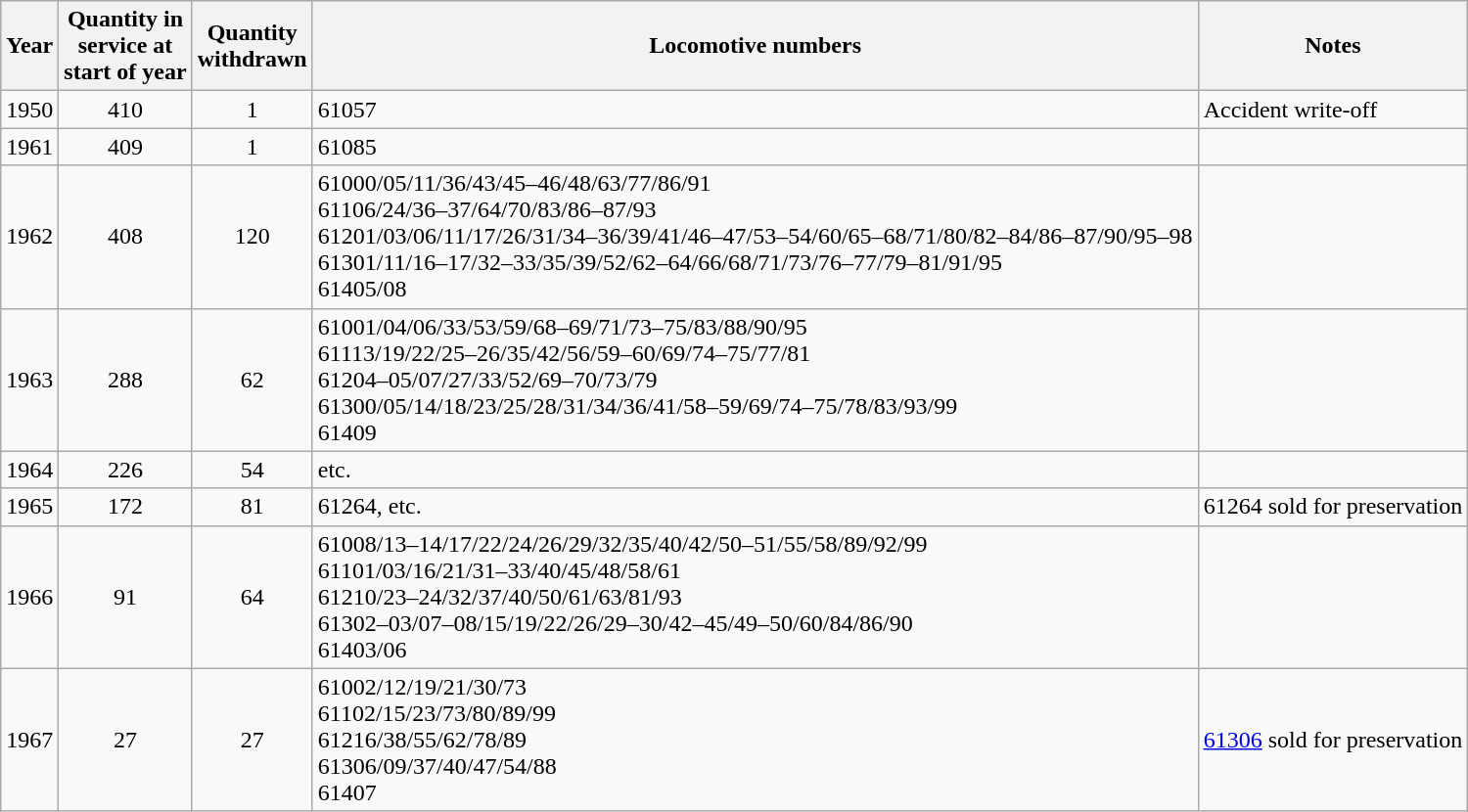<table Class="wikitable sortable" style=text-align:center>
<tr>
<th>Year</th>
<th>Quantity in<br>service at<br>start of year</th>
<th>Quantity<br>withdrawn</th>
<th class="unsortable">Locomotive numbers</th>
<th>Notes</th>
</tr>
<tr>
<td>1950</td>
<td>410</td>
<td>1</td>
<td align=left>61057</td>
<td align=left>Accident write-off</td>
</tr>
<tr>
<td>1961</td>
<td>409</td>
<td>1</td>
<td align=left>61085</td>
<td align=left></td>
</tr>
<tr>
<td>1962</td>
<td>408</td>
<td>120</td>
<td align=left>61000/05/11/36/43/45–46/48/63/77/86/91<br>61106/24/36–37/64/70/83/86–87/93<br>61201/03/06/11/17/26/31/34–36/39/41/46–47/53–54/60/65–68/71/80/82–84/86–87/90/95–98<br>61301/11/16–17/32–33/35/39/52/62–64/66/68/71/73/76–77/79–81/91/95<br>61405/08</td>
<td align=left></td>
</tr>
<tr>
<td>1963</td>
<td>288</td>
<td>62</td>
<td align=left>61001/04/06/33/53/59/68–69/71/73–75/83/88/90/95<br>61113/19/22/25–26/35/42/56/59–60/69/74–75/77/81<br>61204–05/07/27/33/52/69–70/73/79<br>61300/05/14/18/23/25/28/31/34/36/41/58–59/69/74–75/78/83/93/99<br>61409</td>
<td align=left></td>
</tr>
<tr>
<td>1964</td>
<td>226</td>
<td>54</td>
<td align=left>etc.</td>
<td align=left></td>
</tr>
<tr>
<td>1965</td>
<td>172</td>
<td>81</td>
<td align=left>61264, etc.</td>
<td align="left">61264 sold for preservation</td>
</tr>
<tr>
<td>1966</td>
<td>91</td>
<td>64</td>
<td align=left>61008/13–14/17/22/24/26/29/32/35/40/42/50–51/55/58/89/92/99<br>61101/03/16/21/31–33/40/45/48/58/61<br>61210/23–24/32/37/40/50/61/63/81/93<br>61302–03/07–08/15/19/22/26/29–30/42–45/49–50/60/84/86/90<br>61403/06</td>
<td align=left></td>
</tr>
<tr>
<td>1967</td>
<td>27</td>
<td>27</td>
<td align=left>61002/12/19/21/30/73<br>61102/15/23/73/80/89/99<br>61216/38/55/62/78/89<br>61306/09/37/40/47/54/88<br>61407</td>
<td align=left><a href='#'>61306</a> sold for preservation</td>
</tr>
</table>
